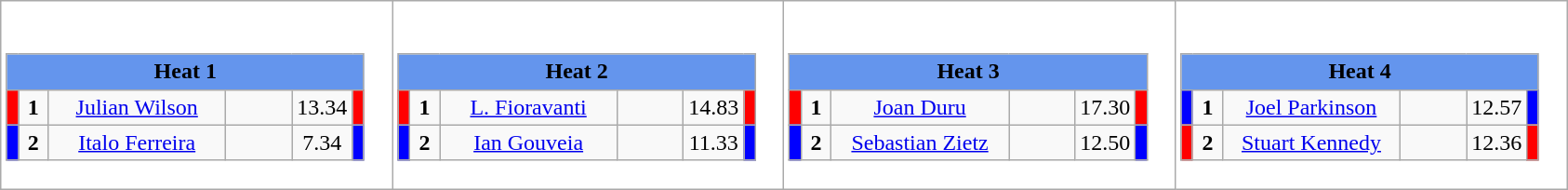<table class="wikitable" style="background:#fff;">
<tr>
<td><div><br><table class="wikitable">
<tr>
<td colspan="6"  style="text-align:center; background:#6495ed;"><strong>Heat 1</strong></td>
</tr>
<tr>
<td style="width:01px; background: #f00;"></td>
<td style="width:14px; text-align:center;"><strong>1</strong></td>
<td style="width:120px; text-align:center;"><a href='#'>Julian Wilson</a></td>
<td style="width:40px; text-align:center;"></td>
<td style="width:20px; text-align:center;">13.34</td>
<td style="width:01px; background: #f00;"></td>
</tr>
<tr>
<td style="width:01px; background: #00f;"></td>
<td style="width:14px; text-align:center;"><strong>2</strong></td>
<td style="width:120px; text-align:center;"><a href='#'>Italo Ferreira</a></td>
<td style="width:40px; text-align:center;"></td>
<td style="width:20px; text-align:center;">7.34</td>
<td style="width:01px; background: #00f;"></td>
</tr>
</table>
</div></td>
<td><div><br><table class="wikitable">
<tr>
<td colspan="6"  style="text-align:center; background:#6495ed;"><strong>Heat 2</strong></td>
</tr>
<tr>
<td style="width:01px; background: #f00;"></td>
<td style="width:14px; text-align:center;"><strong>1</strong></td>
<td style="width:120px; text-align:center;"><a href='#'>L. Fioravanti</a></td>
<td style="width:40px; text-align:center;"></td>
<td style="width:20px; text-align:center;">14.83</td>
<td style="width:01px; background: #f00;"></td>
</tr>
<tr>
<td style="width:01px; background: #00f;"></td>
<td style="width:14px; text-align:center;"><strong>2</strong></td>
<td style="width:120px; text-align:center;"><a href='#'>Ian Gouveia</a></td>
<td style="width:40px; text-align:center;"></td>
<td style="width:20px; text-align:center;">11.33</td>
<td style="width:01px; background: #00f;"></td>
</tr>
</table>
</div></td>
<td><div><br><table class="wikitable">
<tr>
<td colspan="6"  style="text-align:center; background:#6495ed;"><strong>Heat 3</strong></td>
</tr>
<tr>
<td style="width:01px; background: #f00;"></td>
<td style="width:14px; text-align:center;"><strong>1</strong></td>
<td style="width:120px; text-align:center;"><a href='#'>Joan Duru</a></td>
<td style="width:40px; text-align:center;"></td>
<td style="width:20px; text-align:center;">17.30</td>
<td style="width:01px; background: #f00;"></td>
</tr>
<tr>
<td style="width:01px; background: #00f;"></td>
<td style="width:14px; text-align:center;"><strong>2</strong></td>
<td style="width:120px; text-align:center;"><a href='#'>Sebastian Zietz</a></td>
<td style="width:40px; text-align:center;"></td>
<td style="width:20px; text-align:center;">12.50</td>
<td style="width:01px; background: #00f;"></td>
</tr>
</table>
</div></td>
<td><div><br><table class="wikitable">
<tr>
<td colspan="6"  style="text-align:center; background:#6495ed;"><strong>Heat 4</strong></td>
</tr>
<tr>
<td style="width:01px; background: #00f;"></td>
<td style="width:14px; text-align:center;"><strong>1</strong></td>
<td style="width:120px; text-align:center;"><a href='#'>Joel Parkinson</a></td>
<td style="width:40px; text-align:center;"></td>
<td style="width:20px; text-align:center;">12.57</td>
<td style="width:01px; background: #00f;"></td>
</tr>
<tr>
<td style="width:01px; background: #f00;"></td>
<td style="width:14px; text-align:center;"><strong>2</strong></td>
<td style="width:120px; text-align:center;"><a href='#'>Stuart Kennedy</a></td>
<td style="width:40px; text-align:center;"></td>
<td style="width:20px; text-align:center;">12.36</td>
<td style="width:01px; background: #f00;"></td>
</tr>
</table>
</div></td>
</tr>
</table>
